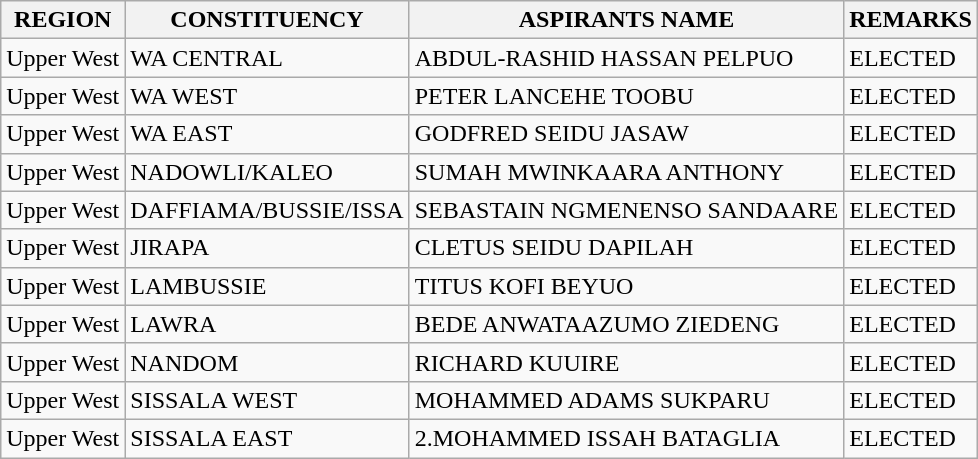<table class="wikitable">
<tr>
<th>REGION</th>
<th>CONSTITUENCY</th>
<th>ASPIRANTS NAME</th>
<th>REMARKS</th>
</tr>
<tr>
<td>Upper West</td>
<td>WA CENTRAL</td>
<td>ABDUL-RASHID HASSAN PELPUO</td>
<td>ELECTED</td>
</tr>
<tr>
<td>Upper West</td>
<td>WA WEST</td>
<td>PETER LANCEHE TOOBU</td>
<td>ELECTED</td>
</tr>
<tr>
<td>Upper West</td>
<td>WA EAST</td>
<td>GODFRED SEIDU JASAW</td>
<td>ELECTED</td>
</tr>
<tr>
<td>Upper West</td>
<td>NADOWLI/KALEO</td>
<td>SUMAH MWINKAARA ANTHONY</td>
<td>ELECTED</td>
</tr>
<tr>
<td>Upper West</td>
<td>DAFFIAMA/BUSSIE/ISSA</td>
<td>SEBASTAIN NGMENENSO SANDAARE</td>
<td>ELECTED</td>
</tr>
<tr>
<td>Upper West</td>
<td>JIRAPA</td>
<td>CLETUS SEIDU DAPILAH</td>
<td>ELECTED</td>
</tr>
<tr>
<td>Upper West</td>
<td>LAMBUSSIE</td>
<td>TITUS KOFI BEYUO</td>
<td>ELECTED</td>
</tr>
<tr>
<td>Upper West</td>
<td>LAWRA</td>
<td>BEDE ANWATAAZUMO ZIEDENG</td>
<td>ELECTED</td>
</tr>
<tr>
<td>Upper West</td>
<td>NANDOM</td>
<td>RICHARD KUUIRE</td>
<td>ELECTED</td>
</tr>
<tr>
<td>Upper West</td>
<td>SISSALA WEST</td>
<td>MOHAMMED ADAMS SUKPARU</td>
<td>ELECTED</td>
</tr>
<tr>
<td>Upper West</td>
<td>SISSALA EAST</td>
<td>2.MOHAMMED ISSAH BATAGLIA</td>
<td>ELECTED</td>
</tr>
</table>
